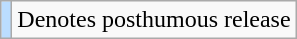<table class="wikitable">
<tr>
<td style="background:#bdf;"></td>
<td>Denotes posthumous release</td>
</tr>
</table>
